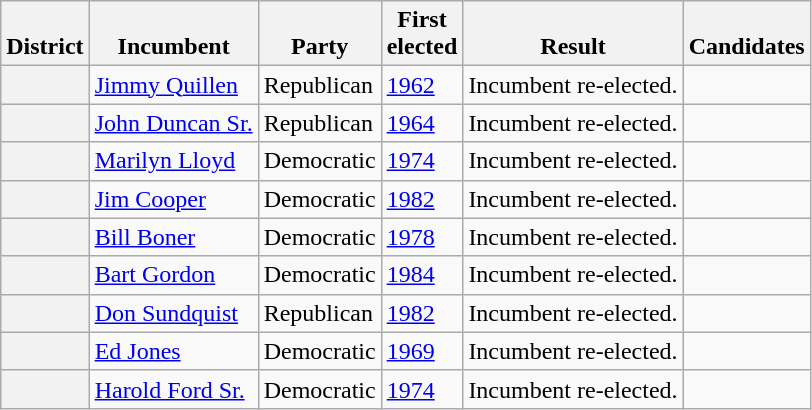<table class=wikitable>
<tr valign=bottom>
<th>District</th>
<th>Incumbent</th>
<th>Party</th>
<th>First<br>elected</th>
<th>Result</th>
<th>Candidates</th>
</tr>
<tr>
<th></th>
<td><a href='#'>Jimmy Quillen</a></td>
<td>Republican</td>
<td><a href='#'>1962</a></td>
<td>Incumbent re-elected.</td>
<td nowrap></td>
</tr>
<tr>
<th></th>
<td><a href='#'>John Duncan Sr.</a></td>
<td>Republican</td>
<td><a href='#'>1964</a></td>
<td>Incumbent re-elected.</td>
<td nowrap></td>
</tr>
<tr>
<th></th>
<td><a href='#'>Marilyn Lloyd</a></td>
<td>Democratic</td>
<td><a href='#'>1974</a></td>
<td>Incumbent re-elected.</td>
<td nowrap></td>
</tr>
<tr>
<th></th>
<td><a href='#'>Jim Cooper</a></td>
<td>Democratic</td>
<td><a href='#'>1982</a></td>
<td>Incumbent re-elected.</td>
<td nowrap></td>
</tr>
<tr>
<th></th>
<td><a href='#'>Bill Boner</a></td>
<td>Democratic</td>
<td><a href='#'>1978</a></td>
<td>Incumbent re-elected.</td>
<td nowrap><br></td>
</tr>
<tr>
<th></th>
<td><a href='#'>Bart Gordon</a></td>
<td>Democratic</td>
<td><a href='#'>1984</a></td>
<td>Incumbent re-elected.</td>
<td nowrap></td>
</tr>
<tr>
<th></th>
<td><a href='#'>Don Sundquist</a></td>
<td>Republican</td>
<td><a href='#'>1982</a></td>
<td>Incumbent re-elected.</td>
<td nowrap></td>
</tr>
<tr>
<th></th>
<td><a href='#'>Ed Jones</a></td>
<td>Democratic</td>
<td><a href='#'>1969 </a></td>
<td>Incumbent re-elected.</td>
<td nowrap></td>
</tr>
<tr>
<th></th>
<td><a href='#'>Harold Ford Sr.</a></td>
<td>Democratic</td>
<td><a href='#'>1974</a></td>
<td>Incumbent re-elected.</td>
<td nowrap></td>
</tr>
</table>
